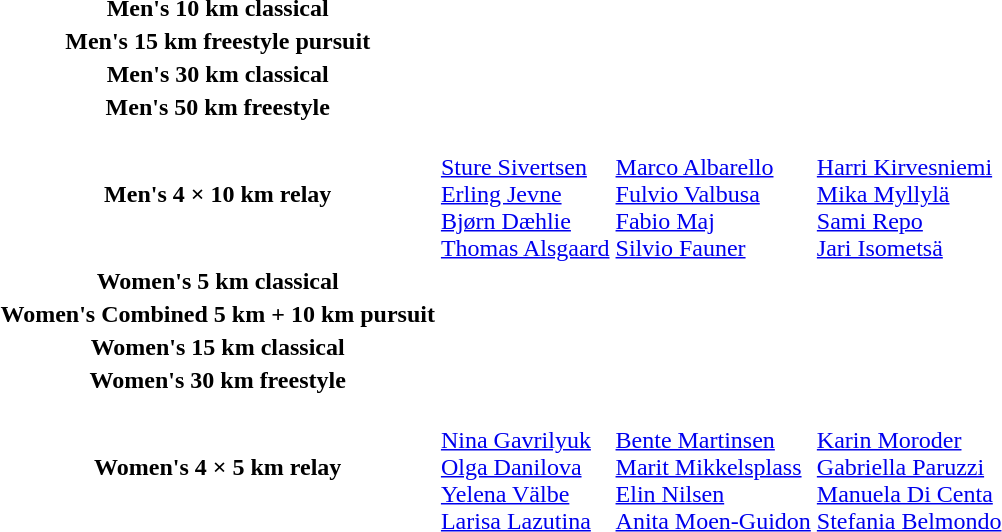<table>
<tr>
<th scope="row">Men's 10 km classical<br></th>
<td></td>
<td></td>
<td></td>
</tr>
<tr>
<th scope="row">Men's 15 km freestyle pursuit<br></th>
<td></td>
<td></td>
<td></td>
</tr>
<tr>
<th scope="row">Men's 30 km classical<br></th>
<td></td>
<td></td>
<td></td>
</tr>
<tr>
<th scope="row">Men's 50 km freestyle<br></th>
<td></td>
<td></td>
<td></td>
</tr>
<tr>
<th scope="row">Men's 4 × 10 km relay<br></th>
<td><br><a href='#'>Sture Sivertsen</a><br><a href='#'>Erling Jevne</a><br><a href='#'>Bjørn Dæhlie</a><br><a href='#'>Thomas Alsgaard</a></td>
<td><br><a href='#'>Marco Albarello</a><br><a href='#'>Fulvio Valbusa</a><br><a href='#'>Fabio Maj</a><br><a href='#'>Silvio Fauner</a></td>
<td><br><a href='#'>Harri Kirvesniemi</a><br><a href='#'>Mika Myllylä</a><br><a href='#'>Sami Repo</a><br><a href='#'>Jari Isometsä</a></td>
</tr>
<tr>
<th scope="row">Women's 5 km classical<br></th>
<td></td>
<td></td>
<td></td>
</tr>
<tr>
<th scope="row">Women's Combined 5 km + 10 km pursuit<br></th>
<td></td>
<td></td>
<td></td>
</tr>
<tr>
<th scope="row">Women's 15 km classical<br></th>
<td></td>
<td></td>
<td></td>
</tr>
<tr>
<th scope="row">Women's 30 km freestyle<br></th>
<td></td>
<td></td>
<td></td>
</tr>
<tr>
<th scope="row">Women's 4 × 5 km relay<br></th>
<td><br> <a href='#'>Nina Gavrilyuk</a><br> <a href='#'>Olga Danilova</a><br> <a href='#'>Yelena Välbe</a><br> <a href='#'>Larisa Lazutina</a></td>
<td><br> <a href='#'>Bente Martinsen</a><br> <a href='#'>Marit Mikkelsplass</a><br> <a href='#'>Elin Nilsen</a><br> <a href='#'>Anita Moen-Guidon</a></td>
<td><br> <a href='#'>Karin Moroder</a><br> <a href='#'>Gabriella Paruzzi</a><br> <a href='#'>Manuela Di Centa</a><br> <a href='#'>Stefania Belmondo</a></td>
</tr>
</table>
